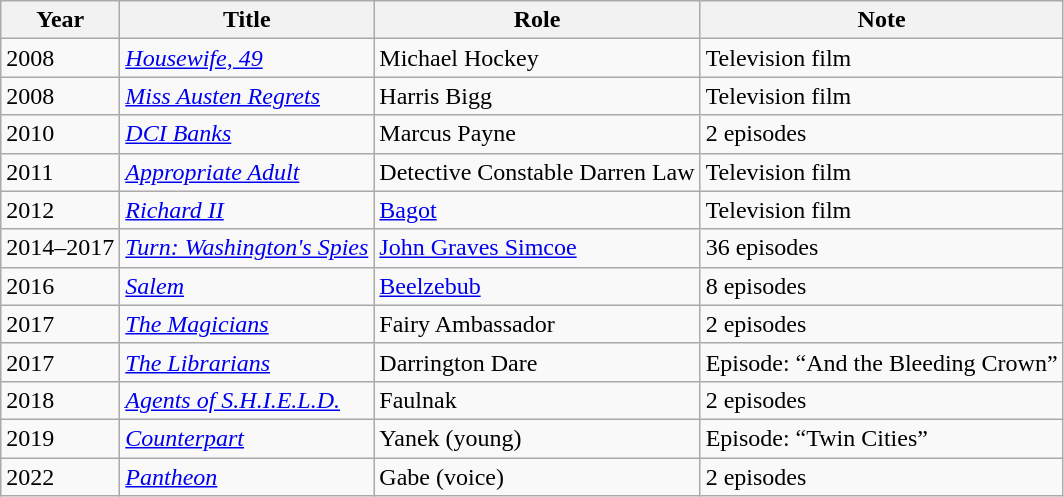<table class="wikitable plainrowheaders sortable">
<tr>
<th>Year</th>
<th>Title</th>
<th>Role</th>
<th>Note</th>
</tr>
<tr>
<td>2008</td>
<td><em><a href='#'>Housewife, 49</a></em></td>
<td>Michael Hockey</td>
<td>Television film</td>
</tr>
<tr>
<td>2008</td>
<td><em><a href='#'>Miss Austen Regrets</a></em></td>
<td>Harris Bigg</td>
<td>Television film</td>
</tr>
<tr>
<td>2010</td>
<td><em><a href='#'>DCI Banks</a></em></td>
<td>Marcus Payne</td>
<td>2 episodes</td>
</tr>
<tr>
<td>2011</td>
<td><em><a href='#'>Appropriate Adult</a></em></td>
<td>Detective Constable Darren Law</td>
<td>Television film</td>
</tr>
<tr>
<td>2012</td>
<td><em><a href='#'>Richard II</a></em></td>
<td><a href='#'>Bagot</a></td>
<td>Television film</td>
</tr>
<tr>
<td>2014–2017</td>
<td><em><a href='#'>Turn: Washington's Spies</a></em></td>
<td><a href='#'>John Graves Simcoe</a></td>
<td>36 episodes</td>
</tr>
<tr>
<td>2016</td>
<td><em><a href='#'>Salem</a></em></td>
<td><a href='#'>Beelzebub</a></td>
<td>8 episodes</td>
</tr>
<tr>
<td>2017</td>
<td><em><a href='#'>The Magicians</a></em></td>
<td>Fairy Ambassador</td>
<td>2 episodes</td>
</tr>
<tr>
<td>2017</td>
<td><em><a href='#'>The Librarians</a></em></td>
<td>Darrington Dare</td>
<td>Episode: “And the Bleeding Crown”</td>
</tr>
<tr>
<td>2018</td>
<td><em><a href='#'>Agents of S.H.I.E.L.D.</a></em></td>
<td>Faulnak</td>
<td>2 episodes</td>
</tr>
<tr>
<td>2019</td>
<td><em><a href='#'>Counterpart</a></em></td>
<td>Yanek (young)</td>
<td>Episode: “Twin Cities”</td>
</tr>
<tr>
<td>2022</td>
<td><em><a href='#'>Pantheon</a></em></td>
<td>Gabe (voice)</td>
<td>2 episodes</td>
</tr>
</table>
